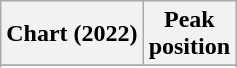<table class="wikitable sortable plainrowheaders" style="text-align:center">
<tr>
<th scope="col">Chart (2022)</th>
<th scope="col">Peak<br>position</th>
</tr>
<tr>
</tr>
<tr>
</tr>
<tr>
</tr>
<tr>
</tr>
<tr>
</tr>
</table>
